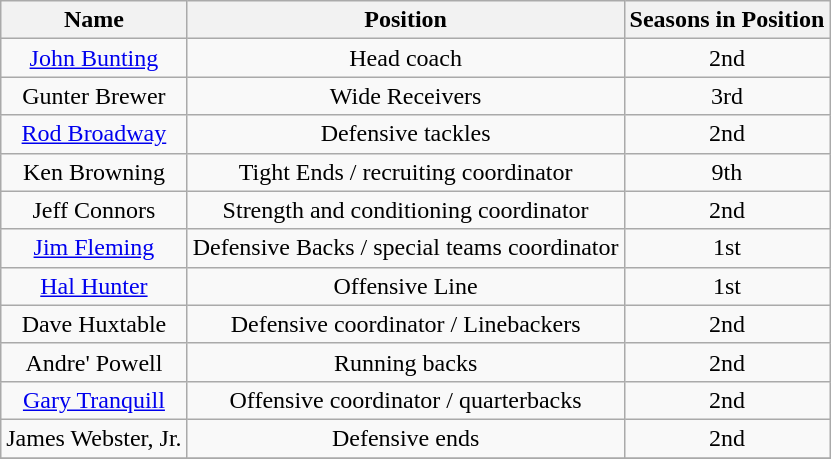<table class="wikitable">
<tr>
<th><strong>Name</strong></th>
<th><strong>Position</strong> </th>
<th><strong>Seasons in Position</strong></th>
</tr>
<tr align="center">
<td><a href='#'>John Bunting</a></td>
<td>Head coach</td>
<td>2nd</td>
</tr>
<tr align="center">
<td>Gunter Brewer</td>
<td>Wide Receivers</td>
<td>3rd</td>
</tr>
<tr align="center">
<td><a href='#'>Rod Broadway</a></td>
<td>Defensive tackles</td>
<td>2nd</td>
</tr>
<tr align="center">
<td>Ken Browning</td>
<td>Tight Ends / recruiting coordinator</td>
<td>9th</td>
</tr>
<tr align="center">
<td>Jeff Connors</td>
<td>Strength and conditioning coordinator</td>
<td>2nd</td>
</tr>
<tr align="center">
<td><a href='#'>Jim Fleming</a></td>
<td>Defensive Backs / special teams coordinator</td>
<td>1st</td>
</tr>
<tr align="center">
<td><a href='#'>Hal Hunter</a></td>
<td>Offensive Line</td>
<td>1st</td>
</tr>
<tr align="center">
<td>Dave Huxtable</td>
<td>Defensive coordinator / Linebackers</td>
<td>2nd</td>
</tr>
<tr align="center">
<td>Andre' Powell</td>
<td>Running backs</td>
<td>2nd</td>
</tr>
<tr align="center">
<td><a href='#'>Gary Tranquill</a></td>
<td>Offensive coordinator / quarterbacks</td>
<td>2nd</td>
</tr>
<tr align="center">
<td>James Webster, Jr.</td>
<td>Defensive ends</td>
<td>2nd</td>
</tr>
<tr>
</tr>
</table>
